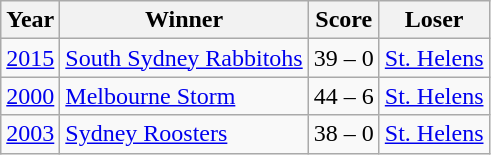<table class="wikitable">
<tr>
<th>Year</th>
<th>Winner</th>
<th>Score</th>
<th>Loser</th>
</tr>
<tr>
<td><a href='#'>2015</a></td>
<td> <a href='#'>South Sydney Rabbitohs</a></td>
<td>39 – 0</td>
<td> <a href='#'>St. Helens</a></td>
</tr>
<tr>
<td><a href='#'>2000</a></td>
<td> <a href='#'>Melbourne Storm</a></td>
<td>44 – 6</td>
<td> <a href='#'>St. Helens</a></td>
</tr>
<tr>
<td><a href='#'>2003</a></td>
<td> <a href='#'>Sydney Roosters</a></td>
<td>38 – 0</td>
<td> <a href='#'>St. Helens</a></td>
</tr>
</table>
